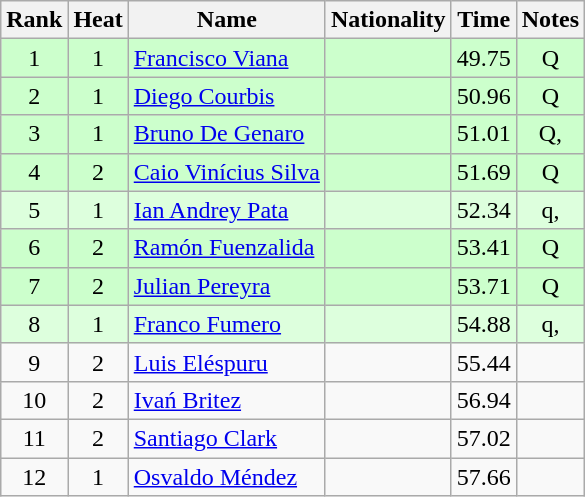<table class="wikitable sortable" style="text-align:center">
<tr>
<th>Rank</th>
<th>Heat</th>
<th>Name</th>
<th>Nationality</th>
<th>Time</th>
<th>Notes</th>
</tr>
<tr bgcolor=ccffcc>
<td>1</td>
<td>1</td>
<td align=left><a href='#'>Francisco Viana</a></td>
<td align=left></td>
<td>49.75</td>
<td>Q</td>
</tr>
<tr bgcolor=ccffcc>
<td>2</td>
<td>1</td>
<td align=left><a href='#'>Diego Courbis</a></td>
<td align=left></td>
<td>50.96</td>
<td>Q</td>
</tr>
<tr bgcolor=ccffcc>
<td>3</td>
<td>1</td>
<td align=left><a href='#'>Bruno De Genaro</a></td>
<td align=left></td>
<td>51.01</td>
<td>Q, </td>
</tr>
<tr bgcolor=ccffcc>
<td>4</td>
<td>2</td>
<td align=left><a href='#'>Caio Vinícius Silva</a></td>
<td align=left></td>
<td>51.69</td>
<td>Q</td>
</tr>
<tr bgcolor=ddffdd>
<td>5</td>
<td>1</td>
<td align=left><a href='#'>Ian Andrey Pata</a></td>
<td align=left></td>
<td>52.34</td>
<td>q, </td>
</tr>
<tr bgcolor=ccffcc>
<td>6</td>
<td>2</td>
<td align=left><a href='#'>Ramón Fuenzalida</a></td>
<td align=left></td>
<td>53.41</td>
<td>Q</td>
</tr>
<tr bgcolor=ccffcc>
<td>7</td>
<td>2</td>
<td align=left><a href='#'>Julian Pereyra</a></td>
<td align=left></td>
<td>53.71</td>
<td>Q</td>
</tr>
<tr bgcolor=ddffdd>
<td>8</td>
<td>1</td>
<td align=left><a href='#'>Franco Fumero</a></td>
<td align=left></td>
<td>54.88</td>
<td>q, </td>
</tr>
<tr>
<td>9</td>
<td>2</td>
<td align=left><a href='#'>Luis Eléspuru</a></td>
<td align=left></td>
<td>55.44</td>
<td></td>
</tr>
<tr>
<td>10</td>
<td>2</td>
<td align=left><a href='#'>Ivań Britez</a></td>
<td align=left></td>
<td>56.94</td>
<td></td>
</tr>
<tr>
<td>11</td>
<td>2</td>
<td align=left><a href='#'>Santiago Clark</a></td>
<td align=left></td>
<td>57.02</td>
<td></td>
</tr>
<tr>
<td>12</td>
<td>1</td>
<td align=left><a href='#'>Osvaldo Méndez</a></td>
<td align=left></td>
<td>57.66</td>
<td></td>
</tr>
</table>
